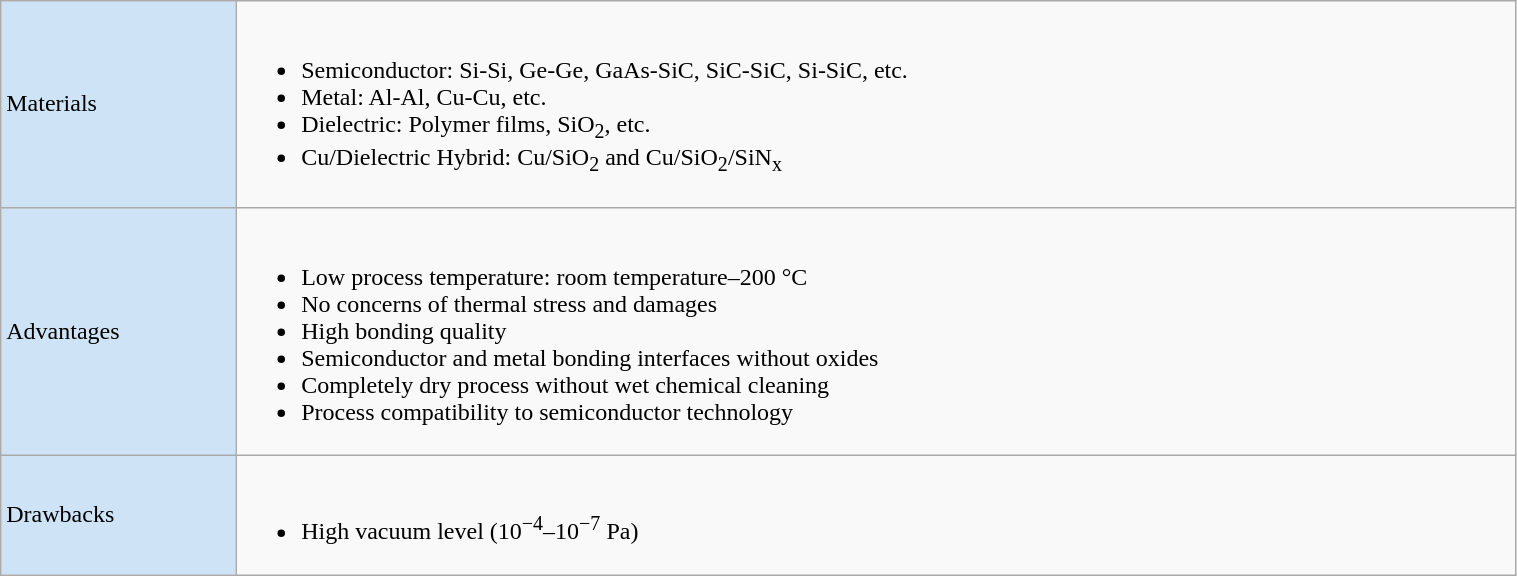<table class="wikitable" width="80%">
<tr>
<td style="background:#CEE3F6">Materials</td>
<td><br><ul><li>Semiconductor: Si-Si, Ge-Ge, GaAs-SiC, SiC-SiC, Si-SiC, etc.</li><li>Metal: Al-Al, Cu-Cu, etc.</li><li>Dielectric:  Polymer films, SiO<sub>2</sub>, etc.</li><li>Cu/Dielectric Hybrid: Cu/SiO<sub>2</sub> and Cu/SiO<sub>2</sub>/SiN<sub>x</sub></li></ul></td>
</tr>
<tr>
<td style="background:#CEE3F6">Advantages</td>
<td><br><ul><li>Low process temperature: room temperature–200 °C</li><li>No concerns of thermal stress and damages</li><li>High bonding quality</li><li>Semiconductor and metal bonding interfaces without oxides</li><li>Completely dry process without wet chemical cleaning</li><li>Process compatibility to semiconductor technology</li></ul></td>
</tr>
<tr>
<td style="background:#CEE3F6">Drawbacks</td>
<td><br><ul><li>High vacuum level (10<sup>−4</sup>–10<sup>−7</sup> Pa)</li></ul></td>
</tr>
</table>
